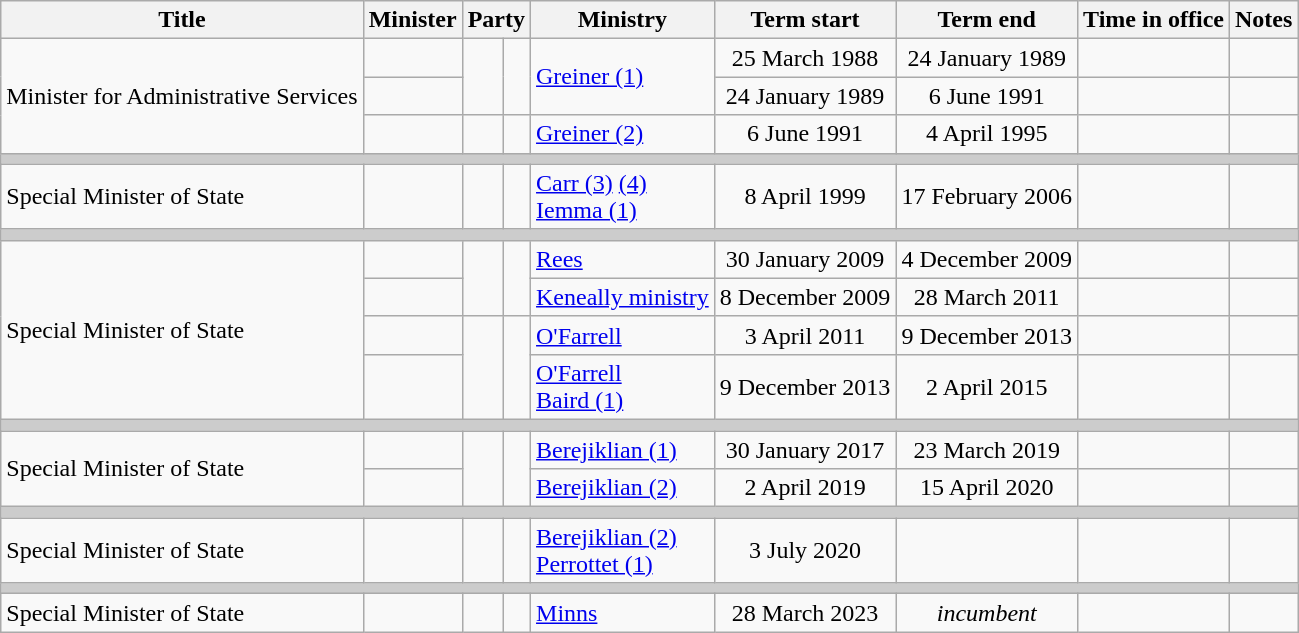<table class="wikitable sortable">
<tr>
<th>Title</th>
<th>Minister</th>
<th colspan="2">Party</th>
<th>Ministry</th>
<th data-sort-type="date">Term start</th>
<th data-sort-type=date>Term end</th>
<th>Time in office</th>
<th class="unsortable">Notes</th>
</tr>
<tr>
<td rowspan=3>Minister for Administrative Services</td>
<td></td>
<td rowspan=2 > </td>
<td rowspan=2></td>
<td rowspan=2><a href='#'>Greiner (1)</a></td>
<td align=center>25 March 1988</td>
<td align=center>24 January 1989</td>
<td align=right></td>
<td></td>
</tr>
<tr>
<td></td>
<td align=center>24 January 1989</td>
<td align=center>6 June 1991</td>
<td align=right></td>
<td></td>
</tr>
<tr>
<td></td>
<td> </td>
<td></td>
<td><a href='#'>Greiner (2)</a></td>
<td align=center>6 June 1991</td>
<td align=center>4 April 1995</td>
<td align=right></td>
<td></td>
</tr>
<tr class="sortbottom">
<th colspan=9 style="background: #cccccc;"></th>
</tr>
<tr>
<td>Special Minister of State</td>
<td></td>
<td> </td>
<td></td>
<td><a href='#'>Carr (3)</a> <a href='#'>(4)</a><br><a href='#'>Iemma (1)</a></td>
<td align=center>8 April 1999</td>
<td align=center>17 February 2006</td>
<td align=right><strong></strong></td>
<td></td>
</tr>
<tr class="sortbottom">
<th colspan=9 style="background: #cccccc;"></th>
</tr>
<tr>
<td rowspan="4">Special Minister of State</td>
<td></td>
<td rowspan="2" > </td>
<td rowspan="2"></td>
<td><a href='#'>Rees</a></td>
<td align=center>30 January 2009</td>
<td align=center>4 December 2009</td>
<td align=right></td>
<td></td>
</tr>
<tr>
<td></td>
<td><a href='#'>Keneally ministry</a></td>
<td align=center>8 December 2009</td>
<td align=center>28 March 2011</td>
<td align=right></td>
<td></td>
</tr>
<tr>
<td></td>
<td rowspan="2" > </td>
<td rowspan="2"></td>
<td><a href='#'>O'Farrell</a></td>
<td align=center>3 April 2011</td>
<td align=center>9 December 2013</td>
<td align=right></td>
<td></td>
</tr>
<tr>
<td></td>
<td><a href='#'>O'Farrell</a><br><a href='#'>Baird (1)</a></td>
<td align=center>9 December 2013</td>
<td align=center>2 April 2015</td>
<td align=right></td>
<td></td>
</tr>
<tr class="sortbottom">
<th colspan=9 style="background: #cccccc;"></th>
</tr>
<tr>
<td rowspan=2>Special Minister of State</td>
<td></td>
<td rowspan="2" > </td>
<td rowspan="2"></td>
<td><a href='#'>Berejiklian (1)</a></td>
<td align=center>30 January 2017</td>
<td align=center>23 March 2019</td>
<td align=right></td>
<td></td>
</tr>
<tr>
<td></td>
<td><a href='#'>Berejiklian (2)</a></td>
<td align=center>2 April 2019</td>
<td align=center>15 April 2020</td>
<td align=right></td>
<td></td>
</tr>
<tr class="sortbottom">
<th colspan=9 style="background: #cccccc;"></th>
</tr>
<tr>
<td>Special Minister of State</td>
<td></td>
<td> </td>
<td></td>
<td><a href='#'>Berejiklian (2)</a><br><a href='#'>Perrottet (1)</a></td>
<td align=center>3 July 2020</td>
<td align=center></td>
<td align=right></td>
<td></td>
</tr>
<tr class="sortbottom">
<th colspan=9 style="background: #cccccc;"></th>
</tr>
<tr>
<td>Special Minister of State</td>
<td></td>
<td> </td>
<td></td>
<td><a href='#'>Minns</a></td>
<td align=center>28 March 2023</td>
<td align=center><em>incumbent</em></td>
<td align=right></td>
<td></td>
</tr>
</table>
